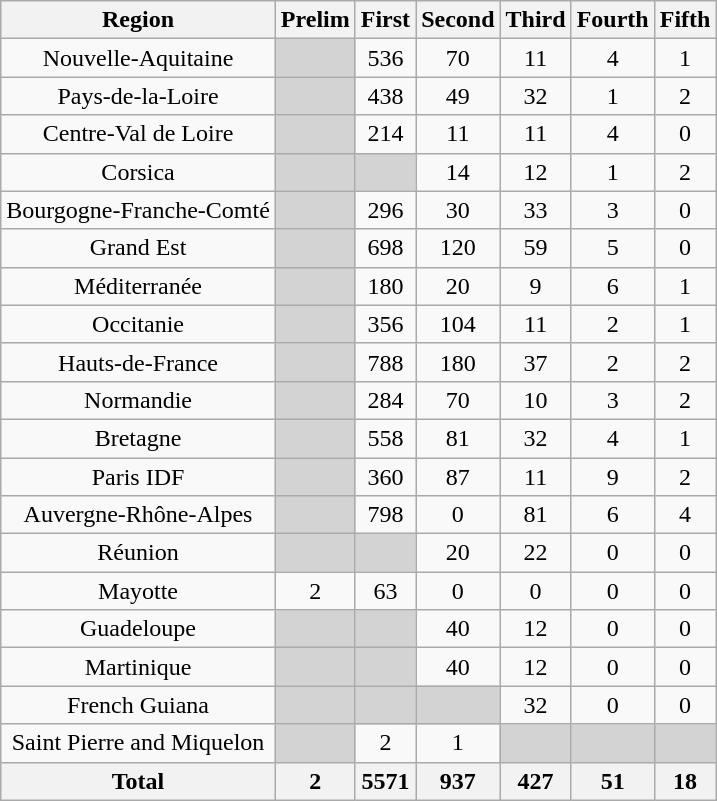<table class="wikitable collapsible" style="text-align: center">
<tr>
<th>Region</th>
<th>Prelim</th>
<th>First</th>
<th>Second</th>
<th>Third</th>
<th>Fourth</th>
<th>Fifth</th>
</tr>
<tr>
<td>Nouvelle-Aquitaine</td>
<td bgcolor=lightgrey> </td>
<td>536</td>
<td>70</td>
<td>11</td>
<td>4</td>
<td>1</td>
</tr>
<tr>
<td>Pays-de-la-Loire</td>
<td bgcolor=lightgrey> </td>
<td>438</td>
<td>49</td>
<td>32</td>
<td>1</td>
<td>2</td>
</tr>
<tr>
<td>Centre-Val de Loire</td>
<td bgcolor=lightgrey> </td>
<td>214</td>
<td>11</td>
<td>11</td>
<td>4</td>
<td>0</td>
</tr>
<tr>
<td>Corsica</td>
<td bgcolor=lightgrey> </td>
<td bgcolor=lightgrey> </td>
<td>14</td>
<td>12</td>
<td>1</td>
<td>2</td>
</tr>
<tr>
<td>Bourgogne-Franche-Comté</td>
<td bgcolor=lightgrey> </td>
<td>296</td>
<td>30</td>
<td>33</td>
<td>3</td>
<td>0</td>
</tr>
<tr>
<td>Grand Est</td>
<td bgcolor=lightgrey> </td>
<td>698</td>
<td>120</td>
<td>59</td>
<td>5</td>
<td>0</td>
</tr>
<tr>
<td>Méditerranée</td>
<td bgcolor=lightgrey> </td>
<td>180</td>
<td>20</td>
<td>9</td>
<td>6</td>
<td>1</td>
</tr>
<tr>
<td>Occitanie</td>
<td bgcolor=lightgrey> </td>
<td>356</td>
<td>104</td>
<td>11</td>
<td>2</td>
<td>1</td>
</tr>
<tr>
<td>Hauts-de-France</td>
<td bgcolor=lightgrey> </td>
<td>788</td>
<td>180</td>
<td>37</td>
<td>2</td>
<td>2</td>
</tr>
<tr>
<td>Normandie</td>
<td bgcolor=lightgrey> </td>
<td>284</td>
<td>70</td>
<td>10</td>
<td>3</td>
<td>2</td>
</tr>
<tr>
<td>Bretagne</td>
<td bgcolor=lightgrey> </td>
<td>558</td>
<td>81</td>
<td>32</td>
<td>4</td>
<td>1</td>
</tr>
<tr>
<td>Paris IDF</td>
<td bgcolor=lightgrey> </td>
<td>360</td>
<td>87</td>
<td>11</td>
<td>9</td>
<td>2</td>
</tr>
<tr>
<td>Auvergne-Rhône-Alpes</td>
<td bgcolor=lightgrey> </td>
<td>798</td>
<td>0</td>
<td>81</td>
<td>6</td>
<td>4</td>
</tr>
<tr>
<td>Réunion</td>
<td bgcolor=lightgrey> </td>
<td bgcolor=lightgrey> </td>
<td>20</td>
<td>22</td>
<td>0</td>
<td>0</td>
</tr>
<tr>
<td>Mayotte</td>
<td>2</td>
<td>63</td>
<td>0</td>
<td>0</td>
<td>0</td>
<td>0</td>
</tr>
<tr>
<td>Guadeloupe</td>
<td bgcolor=lightgrey> </td>
<td bgcolor=lightgrey> </td>
<td>40</td>
<td>12</td>
<td>0</td>
<td>0</td>
</tr>
<tr>
<td>Martinique</td>
<td bgcolor=lightgrey> </td>
<td bgcolor=lightgrey> </td>
<td>40</td>
<td>12</td>
<td>0</td>
<td>0</td>
</tr>
<tr>
<td>French Guiana</td>
<td bgcolor=lightgrey> </td>
<td bgcolor=lightgrey> </td>
<td bgcolor=lightgrey> </td>
<td>32</td>
<td>0</td>
<td>0</td>
</tr>
<tr>
<td>Saint Pierre and Miquelon</td>
<td bgcolor=lightgrey> </td>
<td>2</td>
<td>1</td>
<td bgcolor=lightgrey> </td>
<td bgcolor=lightgrey> </td>
<td bgcolor=lightgrey> </td>
</tr>
<tr>
<th>Total</th>
<th>2</th>
<th>5571</th>
<th>937</th>
<th>427</th>
<th>51</th>
<th>18</th>
</tr>
</table>
